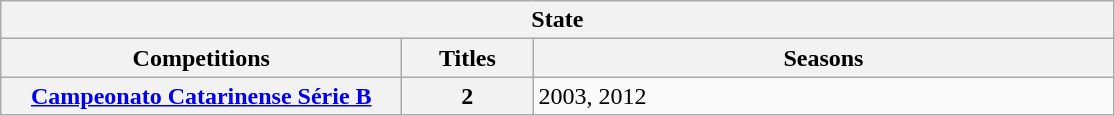<table class="wikitable">
<tr>
<th colspan="3">State</th>
</tr>
<tr>
<th style="width:260px">Competitions</th>
<th style="width:80px">Titles</th>
<th style="width:380px">Seasons</th>
</tr>
<tr>
<th><a href='#'>Campeonato Catarinense Série B</a></th>
<th>2</th>
<td>2003, 2012</td>
</tr>
</table>
